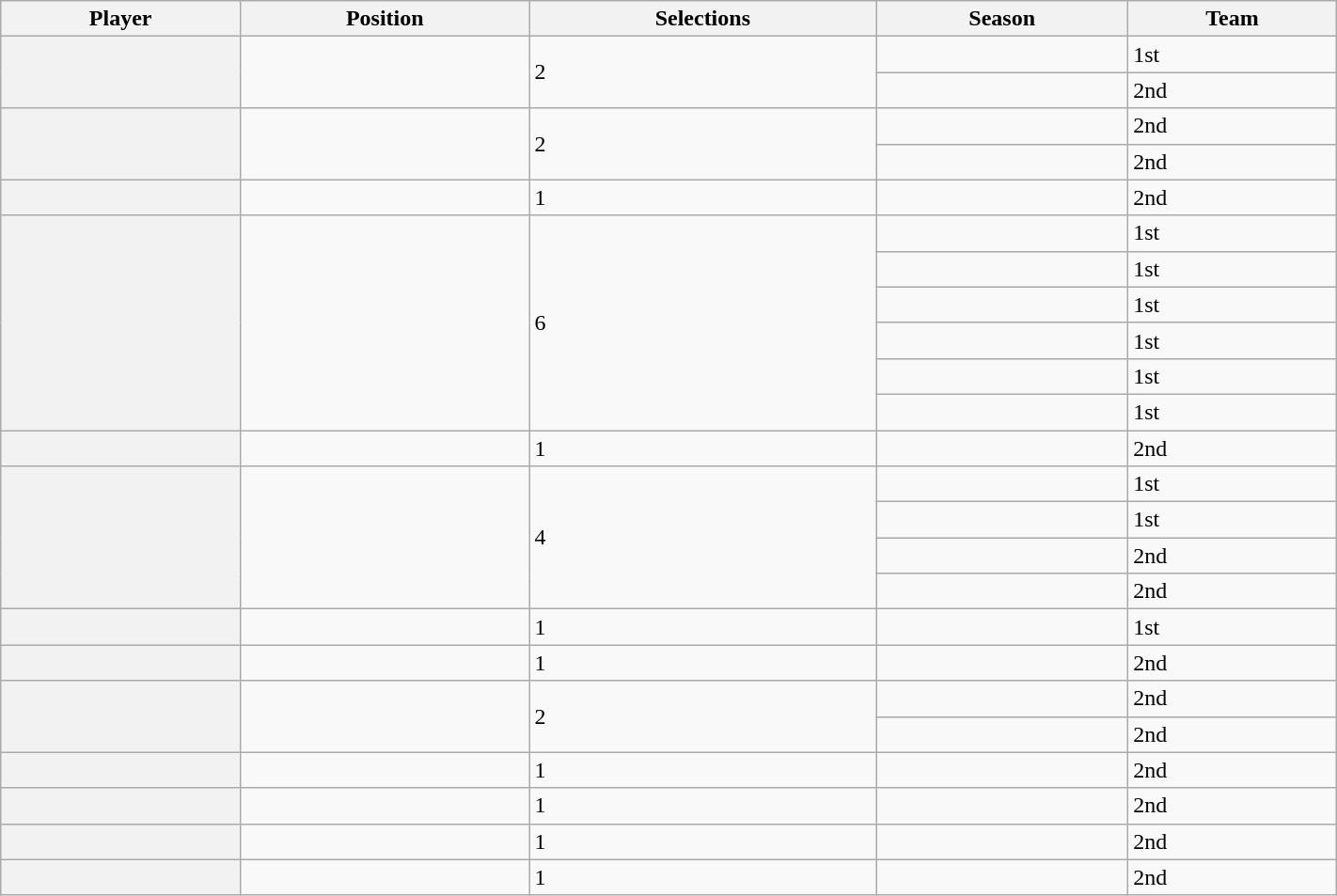<table class="wikitable sortable" width="75%">
<tr>
<th scope="col">Player</th>
<th scope="col">Position</th>
<th scope="col">Selections</th>
<th scope="col">Season</th>
<th scope="col">Team</th>
</tr>
<tr>
<th scope="row" rowspan="2"></th>
<td rowspan="2"></td>
<td rowspan="2">2</td>
<td></td>
<td>1st</td>
</tr>
<tr>
<td></td>
<td>2nd</td>
</tr>
<tr>
<th scope="row" rowspan="2"></th>
<td rowspan="2"></td>
<td rowspan="2">2</td>
<td></td>
<td>2nd</td>
</tr>
<tr>
<td></td>
<td>2nd</td>
</tr>
<tr>
<th scope="row"></th>
<td></td>
<td>1</td>
<td></td>
<td>2nd</td>
</tr>
<tr>
<th scope="row" rowspan="6"></th>
<td rowspan="6"></td>
<td rowspan="6">6</td>
<td></td>
<td>1st</td>
</tr>
<tr>
<td></td>
<td>1st</td>
</tr>
<tr>
<td></td>
<td>1st</td>
</tr>
<tr>
<td></td>
<td>1st</td>
</tr>
<tr>
<td></td>
<td>1st</td>
</tr>
<tr>
<td></td>
<td>1st</td>
</tr>
<tr>
<th scope="row"></th>
<td></td>
<td>1</td>
<td></td>
<td>2nd</td>
</tr>
<tr>
<th scope="row" rowspan="4"></th>
<td rowspan="4"></td>
<td rowspan="4">4</td>
<td></td>
<td>1st</td>
</tr>
<tr>
<td></td>
<td>1st</td>
</tr>
<tr>
<td></td>
<td>2nd</td>
</tr>
<tr>
<td></td>
<td>2nd</td>
</tr>
<tr>
<th scope="row"></th>
<td></td>
<td>1</td>
<td></td>
<td>1st</td>
</tr>
<tr>
<th scope="row"></th>
<td></td>
<td>1</td>
<td></td>
<td>2nd</td>
</tr>
<tr>
<th scope="row" rowspan="2"></th>
<td rowspan="2"></td>
<td rowspan="2">2</td>
<td></td>
<td>2nd</td>
</tr>
<tr>
<td></td>
<td>2nd</td>
</tr>
<tr>
<th scope="row"></th>
<td></td>
<td>1</td>
<td></td>
<td>2nd</td>
</tr>
<tr>
<th scope="row"></th>
<td></td>
<td>1</td>
<td></td>
<td>2nd</td>
</tr>
<tr>
<th scope="row"></th>
<td></td>
<td>1</td>
<td></td>
<td>2nd</td>
</tr>
<tr>
<th scope="row"></th>
<td></td>
<td>1</td>
<td></td>
<td>2nd</td>
</tr>
</table>
